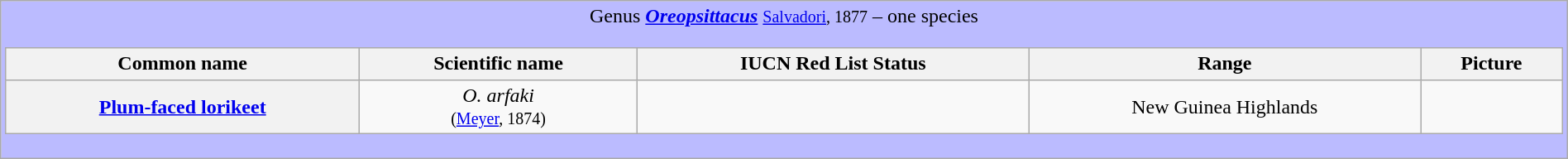<table class="wikitable" style="width:100%;text-align:center">
<tr>
<td colspan="100%" align="center" bgcolor="#BBBBFF">Genus <strong><em><a href='#'>Oreopsittacus</a></em></strong> <small><a href='#'>Salvadori</a>, 1877</small> – one species<br><table class="wikitable" style="width:100%;text-align:center">
<tr>
<th scope="col">Common name</th>
<th scope="col">Scientific name</th>
<th scope="col">IUCN Red List Status</th>
<th scope="col">Range</th>
<th scope="col">Picture</th>
</tr>
<tr>
<th scope="row"><a href='#'>Plum-faced lorikeet</a></th>
<td><em>O. arfaki</em> <br><small>(<a href='#'>Meyer</a>, 1874)</small></td>
<td></td>
<td>New Guinea Highlands</td>
<td></td>
</tr>
</table>
</td>
</tr>
</table>
